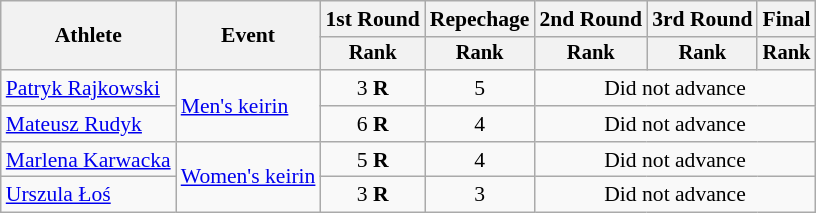<table class="wikitable" style="text-align:center; font-size:90%">
<tr>
<th rowspan=2>Athlete</th>
<th rowspan=2>Event</th>
<th>1st Round</th>
<th>Repechage</th>
<th>2nd Round</th>
<th>3rd Round</th>
<th>Final</th>
</tr>
<tr style="font-size:95%">
<th>Rank</th>
<th>Rank</th>
<th>Rank</th>
<th>Rank</th>
<th>Rank</th>
</tr>
<tr>
<td align=left><a href='#'>Patryk Rajkowski</a></td>
<td align=left rowspan=2><a href='#'>Men's keirin</a></td>
<td>3 <strong>R</strong></td>
<td>5</td>
<td colspan=3>Did not advance</td>
</tr>
<tr>
<td align=left><a href='#'>Mateusz Rudyk</a></td>
<td>6 <strong>R</strong></td>
<td>4</td>
<td colspan=3>Did not advance</td>
</tr>
<tr>
<td align=left><a href='#'>Marlena Karwacka</a></td>
<td align=left rowspan=2><a href='#'>Women's keirin</a></td>
<td>5 <strong>R</strong></td>
<td>4</td>
<td colspan=3>Did not advance</td>
</tr>
<tr>
<td align=left><a href='#'>Urszula Łoś</a></td>
<td>3 <strong>R</strong></td>
<td>3</td>
<td colspan=3>Did not advance</td>
</tr>
</table>
